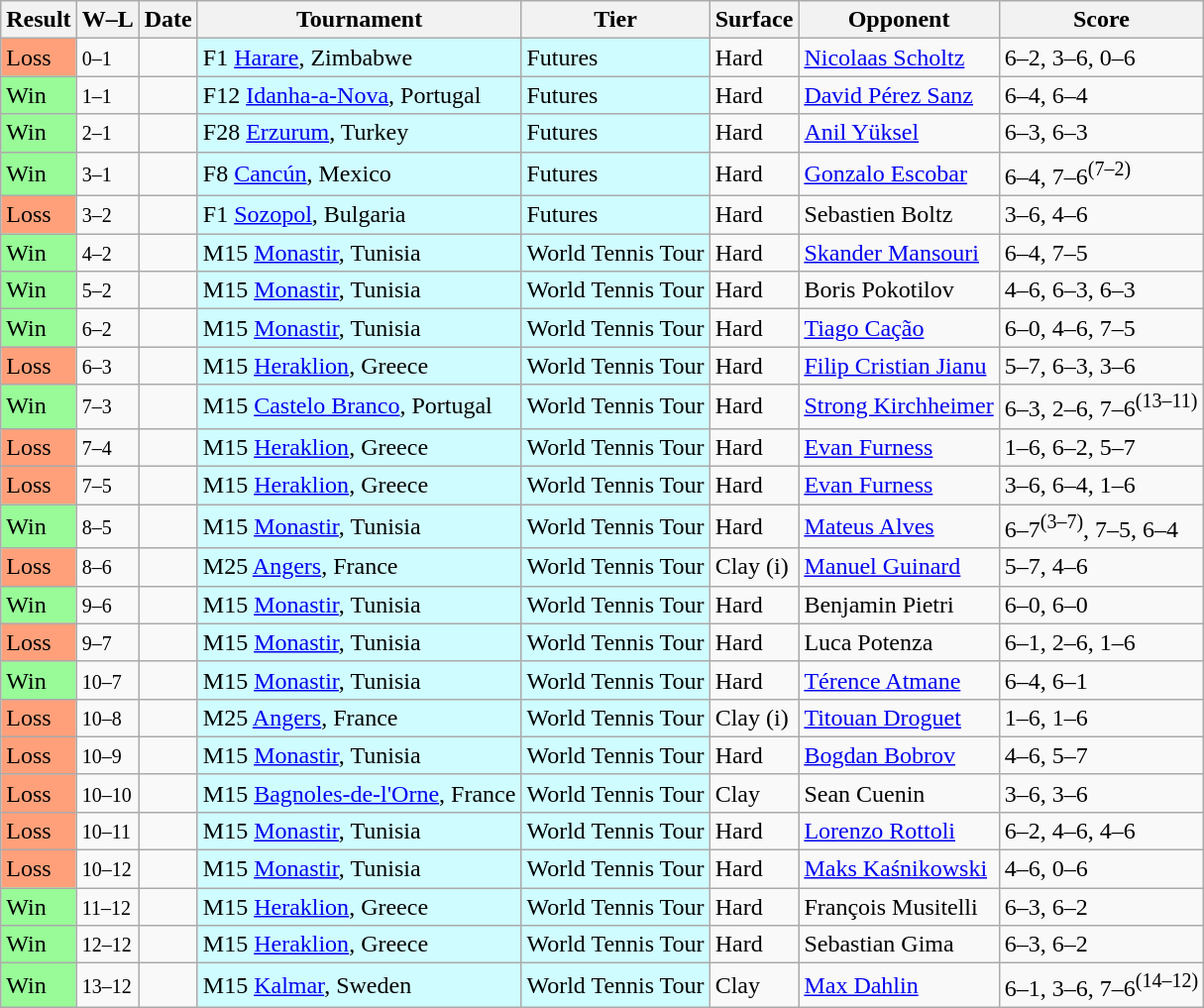<table class="sortable wikitable">
<tr>
<th>Result</th>
<th class="unsortable">W–L</th>
<th>Date</th>
<th>Tournament</th>
<th>Tier</th>
<th>Surface</th>
<th>Opponent</th>
<th class="unsortable">Score</th>
</tr>
<tr>
<td bgcolor=FFA07A>Loss</td>
<td><small>0–1</small></td>
<td></td>
<td style="background:#cffcff;">F1 <a href='#'>Harare</a>, Zimbabwe</td>
<td style="background:#cffcff;">Futures</td>
<td>Hard</td>
<td> <a href='#'>Nicolaas Scholtz</a></td>
<td>6–2, 3–6, 0–6</td>
</tr>
<tr>
<td bgcolor=98FB98>Win</td>
<td><small>1–1</small></td>
<td></td>
<td style="background:#cffcff;">F12 <a href='#'>Idanha-a-Nova</a>, Portugal</td>
<td style="background:#cffcff;">Futures</td>
<td>Hard</td>
<td> <a href='#'>David Pérez Sanz</a></td>
<td>6–4, 6–4</td>
</tr>
<tr>
<td bgcolor=98FB98>Win</td>
<td><small>2–1</small></td>
<td></td>
<td style="background:#cffcff;">F28 <a href='#'>Erzurum</a>, Turkey</td>
<td style="background:#cffcff;">Futures</td>
<td>Hard</td>
<td> <a href='#'>Anil Yüksel</a></td>
<td>6–3, 6–3</td>
</tr>
<tr>
<td bgcolor=98FB98>Win</td>
<td><small>3–1</small></td>
<td></td>
<td style="background:#cffcff;">F8 <a href='#'>Cancún</a>, Mexico</td>
<td style="background:#cffcff;">Futures</td>
<td>Hard</td>
<td> <a href='#'>Gonzalo Escobar</a></td>
<td>6–4, 7–6<sup>(7–2)</sup></td>
</tr>
<tr>
<td bgcolor=FFA07A>Loss</td>
<td><small>3–2</small></td>
<td></td>
<td style="background:#cffcff;">F1 <a href='#'>Sozopol</a>, Bulgaria</td>
<td style="background:#cffcff;">Futures</td>
<td>Hard</td>
<td> Sebastien Boltz</td>
<td>3–6, 4–6</td>
</tr>
<tr>
<td bgcolor=98FB98>Win</td>
<td><small>4–2</small></td>
<td></td>
<td style="background:#cffcff;">M15 <a href='#'>Monastir</a>, Tunisia</td>
<td style="background:#cffcff;">World Tennis Tour</td>
<td>Hard</td>
<td> <a href='#'>Skander Mansouri</a></td>
<td>6–4, 7–5</td>
</tr>
<tr>
<td bgcolor=98FB98>Win</td>
<td><small>5–2</small></td>
<td></td>
<td style="background:#cffcff;">M15 <a href='#'>Monastir</a>, Tunisia</td>
<td style="background:#cffcff;">World Tennis Tour</td>
<td>Hard</td>
<td> Boris Pokotilov</td>
<td>4–6, 6–3, 6–3</td>
</tr>
<tr>
<td bgcolor=98FB98>Win</td>
<td><small>6–2</small></td>
<td></td>
<td style="background:#cffcff;">M15 <a href='#'>Monastir</a>, Tunisia</td>
<td style="background:#cffcff;">World Tennis Tour</td>
<td>Hard</td>
<td> <a href='#'>Tiago Cação</a></td>
<td>6–0, 4–6, 7–5</td>
</tr>
<tr>
<td bgcolor=FFA07A>Loss</td>
<td><small>6–3</small></td>
<td></td>
<td style="background:#cffcff;">M15 <a href='#'>Heraklion</a>, Greece</td>
<td style="background:#cffcff;">World Tennis Tour</td>
<td>Hard</td>
<td> <a href='#'>Filip Cristian Jianu</a></td>
<td>5–7, 6–3, 3–6</td>
</tr>
<tr>
<td bgcolor=98FB98>Win</td>
<td><small>7–3</small></td>
<td></td>
<td style="background:#cffcff;">M15 <a href='#'>Castelo Branco</a>, Portugal</td>
<td style="background:#cffcff;">World Tennis Tour</td>
<td>Hard</td>
<td> <a href='#'>Strong Kirchheimer</a></td>
<td>6–3, 2–6, 7–6<sup>(13–11)</sup></td>
</tr>
<tr>
<td bgcolor=FFA07A>Loss</td>
<td><small>7–4</small></td>
<td></td>
<td style="background:#cffcff;">M15 <a href='#'>Heraklion</a>, Greece</td>
<td style="background:#cffcff;">World Tennis Tour</td>
<td>Hard</td>
<td> <a href='#'>Evan Furness</a></td>
<td>1–6, 6–2, 5–7</td>
</tr>
<tr>
<td bgcolor=FFA07A>Loss</td>
<td><small>7–5</small></td>
<td></td>
<td style="background:#cffcff;">M15 <a href='#'>Heraklion</a>, Greece</td>
<td style="background:#cffcff;">World Tennis Tour</td>
<td>Hard</td>
<td> <a href='#'>Evan Furness</a></td>
<td>3–6, 6–4, 1–6</td>
</tr>
<tr>
<td bgcolor=98FB98>Win</td>
<td><small>8–5</small></td>
<td></td>
<td style="background:#cffcff;">M15 <a href='#'>Monastir</a>, Tunisia</td>
<td style="background:#cffcff;">World Tennis Tour</td>
<td>Hard</td>
<td> <a href='#'>Mateus Alves</a></td>
<td>6–7<sup>(3–7)</sup>, 7–5, 6–4</td>
</tr>
<tr>
<td bgcolor=FFA07A>Loss</td>
<td><small>8–6</small></td>
<td></td>
<td style="background:#cffcff;">M25 <a href='#'>Angers</a>, France</td>
<td style="background:#cffcff;">World Tennis Tour</td>
<td>Clay (i)</td>
<td> <a href='#'>Manuel Guinard</a></td>
<td>5–7, 4–6</td>
</tr>
<tr>
<td bgcolor=98FB98>Win</td>
<td><small>9–6</small></td>
<td></td>
<td style="background:#cffcff;">M15 <a href='#'>Monastir</a>, Tunisia</td>
<td style="background:#cffcff;">World Tennis Tour</td>
<td>Hard</td>
<td> Benjamin Pietri</td>
<td>6–0, 6–0</td>
</tr>
<tr>
<td bgcolor=FFA07A>Loss</td>
<td><small>9–7</small></td>
<td></td>
<td style="background:#cffcff;">M15 <a href='#'>Monastir</a>, Tunisia</td>
<td style="background:#cffcff;">World Tennis Tour</td>
<td>Hard</td>
<td> Luca Potenza</td>
<td>6–1, 2–6, 1–6</td>
</tr>
<tr>
<td bgcolor=98FB98>Win</td>
<td><small>10–7</small></td>
<td></td>
<td style="background:#cffcff;">M15 <a href='#'>Monastir</a>, Tunisia</td>
<td style="background:#cffcff;">World Tennis Tour</td>
<td>Hard</td>
<td> <a href='#'>Térence Atmane</a></td>
<td>6–4, 6–1</td>
</tr>
<tr>
<td bgcolor=FFA07A>Loss</td>
<td><small>10–8</small></td>
<td></td>
<td style="background:#cffcff;">M25 <a href='#'>Angers</a>, France</td>
<td style="background:#cffcff;">World Tennis Tour</td>
<td>Clay (i)</td>
<td> <a href='#'>Titouan Droguet</a></td>
<td>1–6, 1–6</td>
</tr>
<tr>
<td bgcolor=FFA07A>Loss</td>
<td><small>10–9</small></td>
<td></td>
<td style="background:#cffcff;">M15 <a href='#'>Monastir</a>, Tunisia</td>
<td style="background:#cffcff;">World Tennis Tour</td>
<td>Hard</td>
<td> <a href='#'>Bogdan Bobrov</a></td>
<td>4–6, 5–7</td>
</tr>
<tr>
<td bgcolor=FFA07A>Loss</td>
<td><small>10–10</small></td>
<td></td>
<td style="background:#cffcff;">M15 <a href='#'>Bagnoles-de-l'Orne</a>, France</td>
<td style="background:#cffcff;">World Tennis Tour</td>
<td>Clay</td>
<td> Sean Cuenin</td>
<td>3–6, 3–6</td>
</tr>
<tr>
<td bgcolor=FFA07A>Loss</td>
<td><small>10–11</small></td>
<td></td>
<td style="background:#cffcff;">M15 <a href='#'>Monastir</a>, Tunisia</td>
<td style="background:#cffcff;">World Tennis Tour</td>
<td>Hard</td>
<td> <a href='#'>Lorenzo Rottoli</a></td>
<td>6–2, 4–6, 4–6</td>
</tr>
<tr>
<td bgcolor=FFA07A>Loss</td>
<td><small>10–12</small></td>
<td></td>
<td style="background:#cffcff;">M15 <a href='#'>Monastir</a>, Tunisia</td>
<td style="background:#cffcff;">World Tennis Tour</td>
<td>Hard</td>
<td> <a href='#'>Maks Kaśnikowski</a></td>
<td>4–6, 0–6</td>
</tr>
<tr>
<td bgcolor=98FB98>Win</td>
<td><small>11–12</small></td>
<td></td>
<td style="background:#cffcff;">M15 <a href='#'>Heraklion</a>, Greece</td>
<td style="background:#cffcff;">World Tennis Tour</td>
<td>Hard</td>
<td> François Musitelli</td>
<td>6–3, 6–2</td>
</tr>
<tr>
<td bgcolor=98FB98>Win</td>
<td><small>12–12</small></td>
<td></td>
<td style="background:#cffcff;">M15 <a href='#'>Heraklion</a>, Greece</td>
<td style="background:#cffcff;">World Tennis Tour</td>
<td>Hard</td>
<td> Sebastian Gima</td>
<td>6–3, 6–2</td>
</tr>
<tr>
<td bgcolor=98FB98>Win</td>
<td><small>13–12</small></td>
<td></td>
<td style="background:#cffcff;">M15 <a href='#'>Kalmar</a>, Sweden</td>
<td style="background:#cffcff;">World Tennis Tour</td>
<td>Clay</td>
<td> <a href='#'>Max Dahlin</a></td>
<td>6–1, 3–6, 7–6<sup>(14–12)</sup></td>
</tr>
</table>
